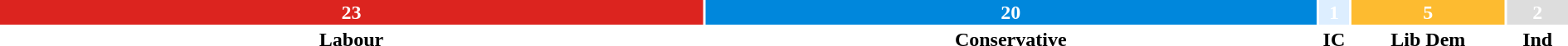<table style="width:100%; text-align:center;">
<tr style="color:white;">
<td style="background:#DC241F; width:45.10%;"><strong>23</strong></td>
<td style="background:#0087DC; width:39.22%;"><strong>20</strong></td>
<td style="background:#DDEEFF; width:1.96%;"><strong>1</strong></td>
<td style="background:#FDBB30; width:9.80%;"><strong>5</strong></td>
<td style="background:#DDDDDD; width:3.92%;"><strong>2</strong></td>
</tr>
<tr>
<td><span><strong>Labour</strong></span></td>
<td><span><strong>Conservative</strong></span></td>
<td><span><strong>IC</strong></span></td>
<td><span><strong>Lib Dem</strong></span></td>
<td><span><strong>Ind</strong></span></td>
</tr>
</table>
